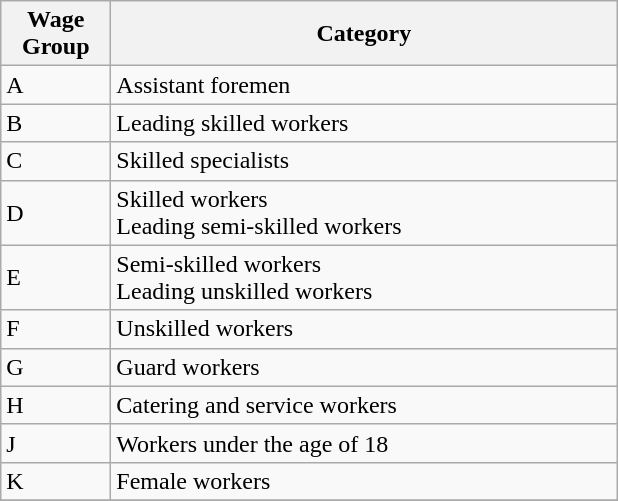<table class="wikitable">
<tr>
<th align="left" width="66">Wage Group</th>
<th align="left" width="330">Category</th>
</tr>
<tr>
<td>A</td>
<td>Assistant foremen</td>
</tr>
<tr>
<td>B</td>
<td>Leading skilled workers</td>
</tr>
<tr>
<td>C</td>
<td>Skilled specialists</td>
</tr>
<tr>
<td>D</td>
<td>Skilled workers<br>Leading semi-skilled workers</td>
</tr>
<tr>
<td>E</td>
<td>Semi-skilled workers<br>Leading unskilled workers</td>
</tr>
<tr>
<td>F</td>
<td>Unskilled workers</td>
</tr>
<tr>
<td>G</td>
<td>Guard workers</td>
</tr>
<tr>
<td>H</td>
<td>Catering and service workers</td>
</tr>
<tr>
<td>J</td>
<td>Workers under the age of 18</td>
</tr>
<tr>
<td>K</td>
<td>Female workers</td>
</tr>
<tr>
</tr>
</table>
